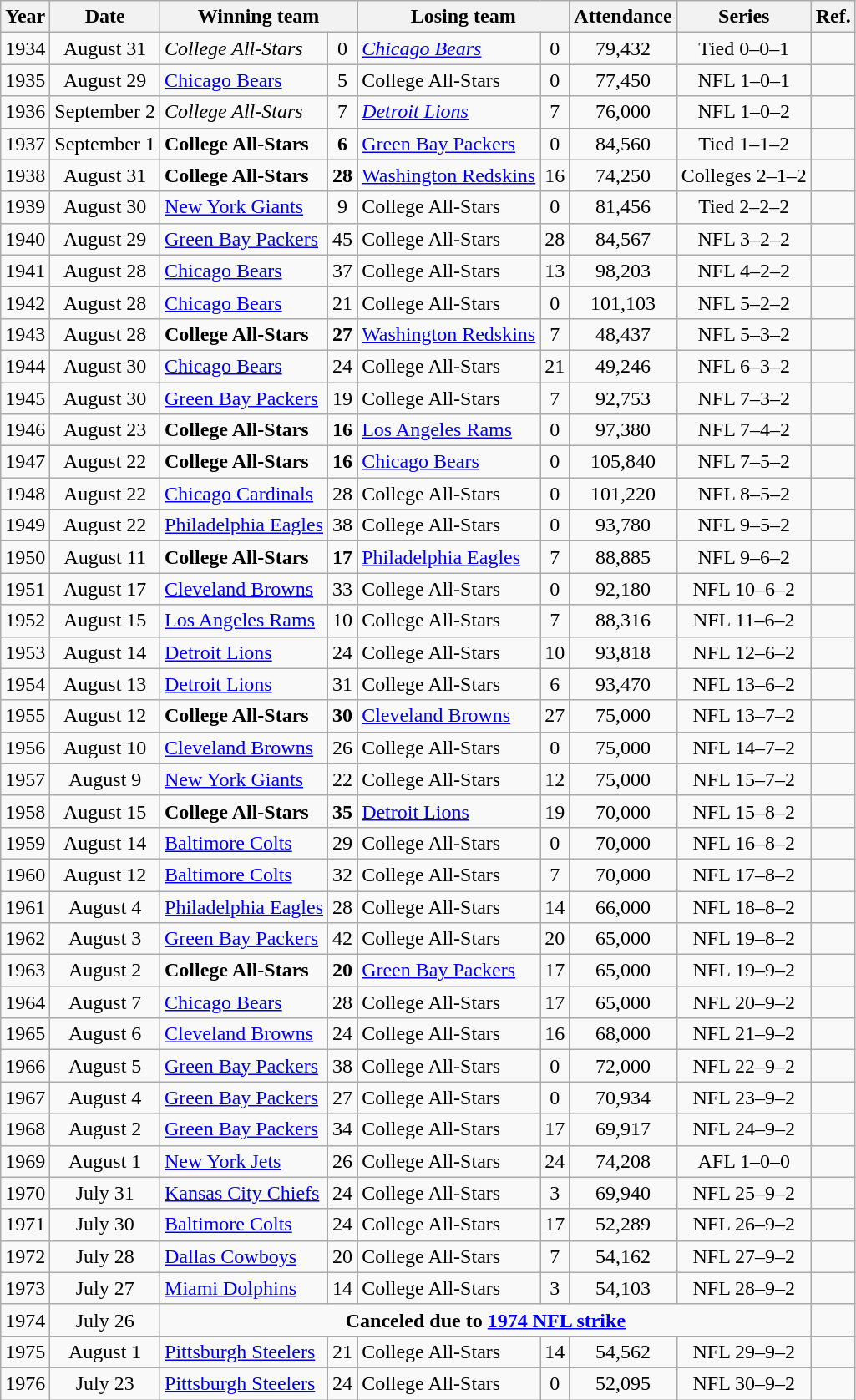<table class=wikitable style="text-align:center">
<tr>
<th>Year</th>
<th>Date</th>
<th colspan=2>Winning team</th>
<th colspan=2>Losing team</th>
<th>Attendance</th>
<th>Series</th>
<th>Ref.</th>
</tr>
<tr>
<td>1934</td>
<td>August 31</td>
<td align=left><em>College All-Stars</em></td>
<td>0</td>
<td align=left><em><a href='#'>Chicago Bears</a></em></td>
<td>0</td>
<td>79,432</td>
<td>Tied 0–0–1</td>
<td></td>
</tr>
<tr>
<td>1935</td>
<td>August 29</td>
<td align=left><a href='#'>Chicago Bears</a></td>
<td>5</td>
<td align=left>College All-Stars</td>
<td>0</td>
<td>77,450</td>
<td>NFL 1–0–1</td>
<td></td>
</tr>
<tr>
<td>1936</td>
<td>September 2</td>
<td align=left><em>College All-Stars</em></td>
<td>7</td>
<td align=left><em><a href='#'>Detroit Lions</a></em></td>
<td>7</td>
<td>76,000</td>
<td>NFL 1–0–2</td>
<td></td>
</tr>
<tr>
<td>1937</td>
<td>September 1</td>
<td align=left><strong>College All-Stars</strong></td>
<td><strong>6</strong></td>
<td align=left><a href='#'>Green Bay Packers</a></td>
<td>0</td>
<td>84,560</td>
<td>Tied 1–1–2</td>
<td></td>
</tr>
<tr>
<td>1938</td>
<td>August 31</td>
<td align=left><strong>College All-Stars</strong></td>
<td><strong>28</strong></td>
<td align=left><a href='#'>Washington Redskins</a></td>
<td>16</td>
<td>74,250</td>
<td>Colleges 2–1–2</td>
<td></td>
</tr>
<tr>
<td>1939</td>
<td>August 30</td>
<td align=left><a href='#'>New York Giants</a></td>
<td>9</td>
<td align=left>College All-Stars</td>
<td>0</td>
<td>81,456</td>
<td>Tied 2–2–2</td>
<td></td>
</tr>
<tr>
<td>1940</td>
<td>August 29</td>
<td align=left><a href='#'>Green Bay Packers</a></td>
<td>45</td>
<td align=left>College All-Stars</td>
<td>28</td>
<td>84,567</td>
<td>NFL 3–2–2</td>
<td></td>
</tr>
<tr>
<td>1941</td>
<td>August 28</td>
<td align=left><a href='#'>Chicago Bears</a></td>
<td>37</td>
<td align=left>College All-Stars</td>
<td>13</td>
<td>98,203</td>
<td>NFL 4–2–2</td>
<td></td>
</tr>
<tr>
<td>1942</td>
<td>August 28</td>
<td align=left><a href='#'>Chicago Bears</a></td>
<td>21</td>
<td align=left>College All-Stars</td>
<td>0</td>
<td>101,103</td>
<td>NFL 5–2–2</td>
<td></td>
</tr>
<tr>
<td>1943</td>
<td>August 28</td>
<td align=left><strong>College All-Stars</strong></td>
<td><strong>27</strong></td>
<td align=left><a href='#'>Washington Redskins</a></td>
<td>7</td>
<td>48,437</td>
<td>NFL 5–3–2</td>
<td></td>
</tr>
<tr>
<td>1944</td>
<td>August 30</td>
<td align=left><a href='#'>Chicago Bears</a></td>
<td>24</td>
<td align=left>College All-Stars</td>
<td>21</td>
<td>49,246</td>
<td>NFL 6–3–2</td>
<td></td>
</tr>
<tr>
<td>1945</td>
<td>August 30</td>
<td align=left><a href='#'>Green Bay Packers</a></td>
<td>19</td>
<td align=left>College All-Stars</td>
<td>7</td>
<td>92,753</td>
<td>NFL 7–3–2</td>
<td></td>
</tr>
<tr>
<td>1946</td>
<td>August 23</td>
<td align=left><strong>College All-Stars</strong></td>
<td><strong>16</strong></td>
<td align=left><a href='#'>Los Angeles Rams</a></td>
<td>0</td>
<td>97,380</td>
<td>NFL 7–4–2</td>
<td></td>
</tr>
<tr>
<td>1947</td>
<td>August 22</td>
<td align=left><strong>College All-Stars</strong></td>
<td><strong>16</strong></td>
<td align=left><a href='#'>Chicago Bears</a></td>
<td>0</td>
<td>105,840</td>
<td>NFL 7–5–2</td>
<td></td>
</tr>
<tr>
<td>1948</td>
<td>August 22</td>
<td align=left><a href='#'>Chicago Cardinals</a></td>
<td>28</td>
<td align=left>College All-Stars</td>
<td>0</td>
<td>101,220</td>
<td>NFL 8–5–2</td>
<td></td>
</tr>
<tr>
<td>1949</td>
<td>August 22</td>
<td align=left><a href='#'>Philadelphia Eagles</a></td>
<td>38</td>
<td align=left>College All-Stars</td>
<td>0</td>
<td>93,780</td>
<td>NFL 9–5–2</td>
<td></td>
</tr>
<tr>
<td>1950</td>
<td>August 11</td>
<td align=left><strong>College All-Stars</strong></td>
<td><strong>17</strong></td>
<td align=left><a href='#'>Philadelphia Eagles</a></td>
<td>7</td>
<td>88,885</td>
<td>NFL 9–6–2</td>
<td></td>
</tr>
<tr>
<td>1951</td>
<td>August 17</td>
<td align=left><a href='#'>Cleveland Browns</a></td>
<td>33</td>
<td align=left>College All-Stars</td>
<td>0</td>
<td>92,180</td>
<td>NFL 10–6–2</td>
<td></td>
</tr>
<tr>
<td>1952</td>
<td>August 15</td>
<td align=left><a href='#'>Los Angeles Rams</a></td>
<td>10</td>
<td align=left>College All-Stars</td>
<td>7</td>
<td>88,316</td>
<td>NFL 11–6–2</td>
<td></td>
</tr>
<tr>
<td>1953</td>
<td>August 14</td>
<td align=left><a href='#'>Detroit Lions</a></td>
<td>24</td>
<td align=left>College All-Stars</td>
<td>10</td>
<td>93,818</td>
<td>NFL 12–6–2</td>
<td></td>
</tr>
<tr>
<td>1954</td>
<td>August 13</td>
<td align=left><a href='#'>Detroit Lions</a></td>
<td>31</td>
<td align=left>College All-Stars</td>
<td>6</td>
<td>93,470</td>
<td>NFL 13–6–2</td>
<td></td>
</tr>
<tr>
<td>1955</td>
<td>August 12</td>
<td align=left><strong>College All-Stars</strong></td>
<td><strong>30</strong></td>
<td align=left><a href='#'>Cleveland Browns</a></td>
<td>27</td>
<td>75,000</td>
<td>NFL 13–7–2</td>
<td></td>
</tr>
<tr>
<td>1956</td>
<td>August 10</td>
<td align=left><a href='#'>Cleveland Browns</a></td>
<td>26</td>
<td align=left>College All-Stars</td>
<td>0</td>
<td>75,000</td>
<td>NFL 14–7–2</td>
<td></td>
</tr>
<tr>
<td>1957</td>
<td>August 9</td>
<td align=left><a href='#'>New York Giants</a></td>
<td>22</td>
<td align=left>College All-Stars</td>
<td>12</td>
<td>75,000</td>
<td>NFL 15–7–2</td>
<td></td>
</tr>
<tr>
<td>1958</td>
<td>August 15</td>
<td align=left><strong>College All-Stars</strong></td>
<td><strong>35</strong></td>
<td align=left><a href='#'>Detroit Lions</a></td>
<td>19</td>
<td>70,000</td>
<td>NFL 15–8–2</td>
<td></td>
</tr>
<tr>
<td>1959</td>
<td>August 14</td>
<td align=left><a href='#'>Baltimore Colts</a></td>
<td>29</td>
<td align=left>College All-Stars</td>
<td>0</td>
<td>70,000</td>
<td>NFL 16–8–2</td>
<td></td>
</tr>
<tr>
<td>1960</td>
<td>August 12</td>
<td align=left><a href='#'>Baltimore Colts</a></td>
<td>32</td>
<td align=left>College All-Stars</td>
<td>7</td>
<td>70,000</td>
<td>NFL 17–8–2</td>
<td></td>
</tr>
<tr>
<td>1961</td>
<td>August 4</td>
<td align=left><a href='#'>Philadelphia Eagles</a></td>
<td>28</td>
<td align=left>College All-Stars</td>
<td>14</td>
<td>66,000</td>
<td>NFL 18–8–2</td>
<td></td>
</tr>
<tr>
<td>1962</td>
<td>August 3</td>
<td align=left><a href='#'>Green Bay Packers</a></td>
<td>42</td>
<td align=left>College All-Stars</td>
<td>20</td>
<td>65,000</td>
<td>NFL 19–8–2</td>
<td></td>
</tr>
<tr>
<td>1963</td>
<td>August 2</td>
<td align=left><strong>College All-Stars</strong></td>
<td><strong>20</strong></td>
<td align=left><a href='#'>Green Bay Packers</a></td>
<td>17</td>
<td>65,000</td>
<td>NFL 19–9–2</td>
<td></td>
</tr>
<tr>
<td>1964</td>
<td>August 7</td>
<td align=left><a href='#'>Chicago Bears</a></td>
<td>28</td>
<td align=left>College All-Stars</td>
<td>17</td>
<td>65,000</td>
<td>NFL 20–9–2</td>
<td></td>
</tr>
<tr>
<td>1965</td>
<td>August 6</td>
<td align=left><a href='#'>Cleveland Browns</a></td>
<td>24</td>
<td align=left>College All-Stars</td>
<td>16</td>
<td>68,000</td>
<td>NFL 21–9–2</td>
<td></td>
</tr>
<tr>
<td>1966</td>
<td>August 5</td>
<td align=left><a href='#'>Green Bay Packers</a></td>
<td>38</td>
<td align=left>College All-Stars</td>
<td>0</td>
<td>72,000</td>
<td>NFL 22–9–2</td>
<td></td>
</tr>
<tr>
<td>1967</td>
<td>August 4</td>
<td align=left><a href='#'>Green Bay Packers</a></td>
<td>27</td>
<td align=left>College All-Stars</td>
<td>0</td>
<td>70,934</td>
<td>NFL 23–9–2</td>
<td></td>
</tr>
<tr>
<td>1968</td>
<td>August 2</td>
<td align=left><a href='#'>Green Bay Packers</a></td>
<td>34</td>
<td align=left>College All-Stars</td>
<td>17</td>
<td>69,917</td>
<td>NFL 24–9–2</td>
<td></td>
</tr>
<tr>
<td>1969</td>
<td>August 1</td>
<td align=left><a href='#'>New York Jets</a></td>
<td>26</td>
<td align=left>College All-Stars</td>
<td>24</td>
<td>74,208</td>
<td>AFL 1–0–0</td>
<td></td>
</tr>
<tr>
<td>1970</td>
<td>July 31</td>
<td align=left><a href='#'>Kansas City Chiefs</a></td>
<td>24</td>
<td align=left>College All-Stars</td>
<td>3</td>
<td>69,940</td>
<td>NFL 25–9–2</td>
<td></td>
</tr>
<tr>
<td>1971</td>
<td>July 30</td>
<td align=left><a href='#'>Baltimore Colts</a></td>
<td>24</td>
<td align=left>College All-Stars</td>
<td>17</td>
<td>52,289</td>
<td>NFL 26–9–2</td>
<td></td>
</tr>
<tr>
<td>1972</td>
<td>July 28</td>
<td align=left><a href='#'>Dallas Cowboys</a></td>
<td>20</td>
<td align=left>College All-Stars</td>
<td>7</td>
<td>54,162</td>
<td>NFL 27–9–2</td>
<td></td>
</tr>
<tr>
<td>1973</td>
<td>July 27</td>
<td align=left><a href='#'>Miami Dolphins</a></td>
<td>14</td>
<td align=left>College All-Stars</td>
<td>3</td>
<td>54,103</td>
<td>NFL 28–9–2</td>
<td></td>
</tr>
<tr>
<td>1974</td>
<td>July 26</td>
<td colspan=6><strong>Canceled due to <a href='#'>1974 NFL strike</a></strong><br></td>
<td></td>
</tr>
<tr>
<td>1975</td>
<td>August 1</td>
<td align=left><a href='#'>Pittsburgh Steelers</a></td>
<td>21</td>
<td align=left>College All-Stars</td>
<td>14</td>
<td>54,562</td>
<td>NFL 29–9–2</td>
<td></td>
</tr>
<tr>
<td>1976</td>
<td>July 23</td>
<td align=left><a href='#'>Pittsburgh Steelers</a></td>
<td>24</td>
<td align=left>College All-Stars</td>
<td>0</td>
<td>52,095</td>
<td>NFL 30–9–2</td>
<td></td>
</tr>
</table>
